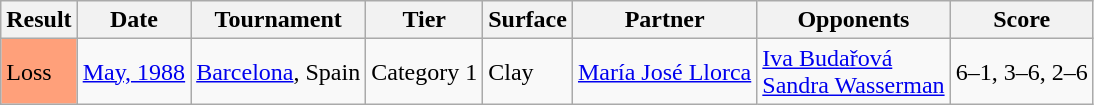<table class="sortable wikitable">
<tr>
<th>Result</th>
<th>Date</th>
<th>Tournament</th>
<th>Tier</th>
<th>Surface</th>
<th>Partner</th>
<th>Opponents</th>
<th class="unsortable">Score</th>
</tr>
<tr>
<td style="background:#FFA07A;">Loss</td>
<td><a href='#'>May, 1988</a></td>
<td><a href='#'>Barcelona</a>, Spain</td>
<td>Category 1</td>
<td>Clay</td>
<td> <a href='#'>María José Llorca</a></td>
<td> <a href='#'>Iva Budařová</a><br> <a href='#'>Sandra Wasserman</a></td>
<td>6–1, 3–6, 2–6</td>
</tr>
</table>
